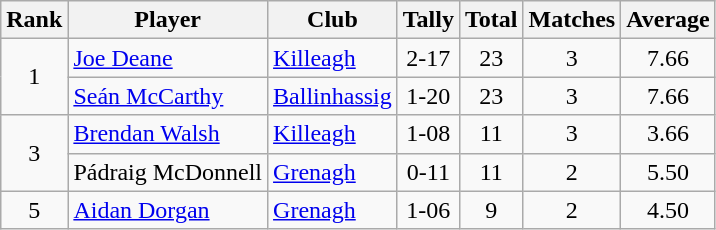<table class="wikitable">
<tr>
<th>Rank</th>
<th>Player</th>
<th>Club</th>
<th>Tally</th>
<th>Total</th>
<th>Matches</th>
<th>Average</th>
</tr>
<tr>
<td rowspan="2" style="text-align:center;">1</td>
<td><a href='#'>Joe Deane</a></td>
<td><a href='#'>Killeagh</a></td>
<td align=center>2-17</td>
<td align=center>23</td>
<td align=center>3</td>
<td align=center>7.66</td>
</tr>
<tr>
<td><a href='#'>Seán McCarthy</a></td>
<td><a href='#'>Ballinhassig</a></td>
<td align=center>1-20</td>
<td align=center>23</td>
<td align=center>3</td>
<td align=center>7.66</td>
</tr>
<tr>
<td rowspan="2" style="text-align:center;">3</td>
<td><a href='#'>Brendan Walsh</a></td>
<td><a href='#'>Killeagh</a></td>
<td align=center>1-08</td>
<td align=center>11</td>
<td align=center>3</td>
<td align=center>3.66</td>
</tr>
<tr>
<td>Pádraig McDonnell</td>
<td><a href='#'>Grenagh</a></td>
<td align=center>0-11</td>
<td align=center>11</td>
<td align=center>2</td>
<td align=center>5.50</td>
</tr>
<tr>
<td rowspan="1" style="text-align:center;">5</td>
<td><a href='#'>Aidan Dorgan</a></td>
<td><a href='#'>Grenagh</a></td>
<td align=center>1-06</td>
<td align=center>9</td>
<td align=center>2</td>
<td align=center>4.50</td>
</tr>
</table>
